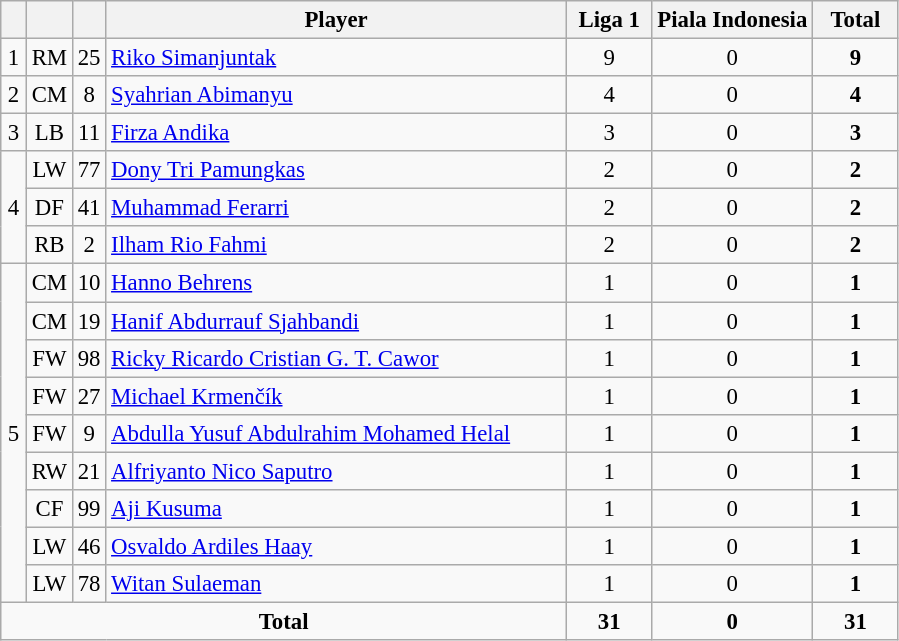<table class="wikitable sortable" style="font-size: 95%; text-align: center;">
<tr>
<th width=10></th>
<th width=10></th>
<th width=10></th>
<th width=300>Player</th>
<th width=50>Liga 1</th>
<th>Piala Indonesia</th>
<th width=50>Total</th>
</tr>
<tr>
<td>1</td>
<td>RM</td>
<td>25</td>
<td align=left> <a href='#'>Riko Simanjuntak</a></td>
<td>9</td>
<td>0</td>
<td><strong>9</strong></td>
</tr>
<tr>
<td>2</td>
<td>CM</td>
<td>8</td>
<td align=left> <a href='#'>Syahrian Abimanyu</a></td>
<td>4</td>
<td>0</td>
<td><strong>4</strong></td>
</tr>
<tr>
<td>3</td>
<td>LB</td>
<td>11</td>
<td align=left> <a href='#'>Firza Andika</a></td>
<td>3</td>
<td>0</td>
<td><strong>3</strong></td>
</tr>
<tr>
<td rowspan=3>4</td>
<td>LW</td>
<td>77</td>
<td align=left> <a href='#'>Dony Tri Pamungkas</a></td>
<td>2</td>
<td>0</td>
<td><strong>2</strong></td>
</tr>
<tr>
<td>DF</td>
<td>41</td>
<td align=left> <a href='#'>Muhammad Ferarri</a></td>
<td>2</td>
<td>0</td>
<td><strong>2</strong></td>
</tr>
<tr>
<td>RB</td>
<td>2</td>
<td align=left> <a href='#'>Ilham Rio Fahmi</a></td>
<td>2</td>
<td>0</td>
<td><strong>2</strong></td>
</tr>
<tr>
<td rowspan=9>5</td>
<td>CM</td>
<td>10</td>
<td align=left> <a href='#'>Hanno Behrens</a></td>
<td>1</td>
<td>0</td>
<td><strong>1</strong></td>
</tr>
<tr>
<td>CM</td>
<td>19</td>
<td align=left> <a href='#'>Hanif Abdurrauf Sjahbandi</a></td>
<td>1</td>
<td>0</td>
<td><strong>1</strong></td>
</tr>
<tr>
<td>FW</td>
<td>98</td>
<td align=left> <a href='#'>Ricky Ricardo Cristian G. T. Cawor</a></td>
<td>1</td>
<td>0</td>
<td><strong>1</strong></td>
</tr>
<tr>
<td>FW</td>
<td>27</td>
<td align=left> <a href='#'>Michael Krmenčík</a></td>
<td>1</td>
<td>0</td>
<td><strong>1</strong></td>
</tr>
<tr>
<td>FW</td>
<td>9</td>
<td align=left> <a href='#'>Abdulla Yusuf Abdulrahim Mohamed Helal</a></td>
<td>1</td>
<td>0</td>
<td><strong>1</strong></td>
</tr>
<tr>
<td>RW</td>
<td>21</td>
<td align=left> <a href='#'>Alfriyanto Nico Saputro</a></td>
<td>1</td>
<td>0</td>
<td><strong>1</strong></td>
</tr>
<tr>
<td>CF</td>
<td>99</td>
<td align=left> <a href='#'>Aji Kusuma</a></td>
<td>1</td>
<td>0</td>
<td><strong>1</strong></td>
</tr>
<tr>
<td>LW</td>
<td>46</td>
<td align=left> <a href='#'>Osvaldo Ardiles Haay</a></td>
<td>1</td>
<td>0</td>
<td><strong>1</strong></td>
</tr>
<tr>
<td>LW</td>
<td>78</td>
<td align=left> <a href='#'>Witan Sulaeman</a></td>
<td>1</td>
<td>0</td>
<td><strong>1</strong></td>
</tr>
<tr class="sortbottom">
<td colspan=4><strong>Total</strong></td>
<td><strong>31</strong></td>
<td><strong>0</strong></td>
<td><strong>31</strong></td>
</tr>
</table>
